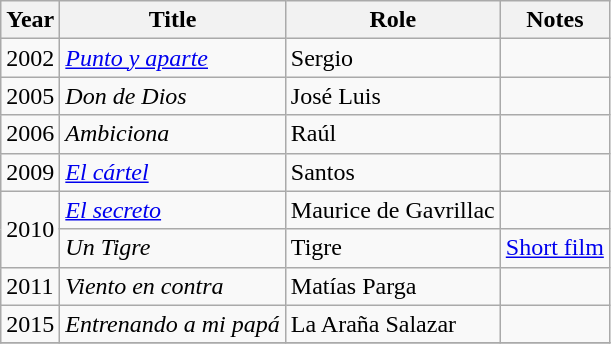<table class="wikitable sortable">
<tr>
<th>Year</th>
<th>Title</th>
<th>Role</th>
<th>Notes</th>
</tr>
<tr>
<td>2002</td>
<td><em><a href='#'>Punto y aparte</a></em></td>
<td>Sergio</td>
<td></td>
</tr>
<tr>
<td>2005</td>
<td><em>Don de Dios</em></td>
<td>José Luis</td>
<td></td>
</tr>
<tr>
<td>2006</td>
<td><em>Ambiciona</em></td>
<td>Raúl</td>
<td></td>
</tr>
<tr>
<td>2009</td>
<td><em><a href='#'>El cártel</a></em></td>
<td>Santos</td>
<td></td>
</tr>
<tr>
<td rowspan="2">2010</td>
<td><em><a href='#'>El secreto</a></em></td>
<td>Maurice de Gavrillac</td>
<td></td>
</tr>
<tr>
<td><em>Un Tigre</em></td>
<td>Tigre</td>
<td><a href='#'>Short film</a></td>
</tr>
<tr>
<td>2011</td>
<td><em>Viento en contra</em></td>
<td>Matías Parga</td>
<td></td>
</tr>
<tr>
<td>2015</td>
<td><em>Entrenando a mi papá</em></td>
<td>La Araña Salazar</td>
<td></td>
</tr>
<tr>
</tr>
</table>
